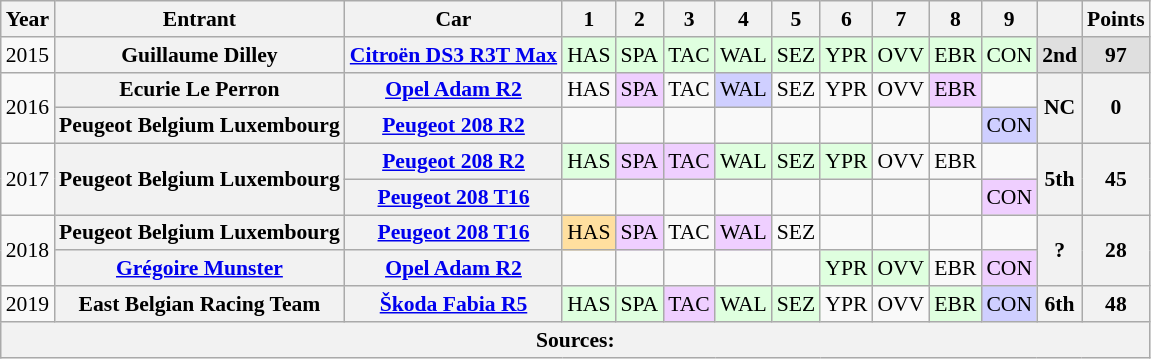<table class="wikitable" style="text-align:center; font-size:90%">
<tr>
<th>Year</th>
<th>Entrant</th>
<th>Car</th>
<th>1</th>
<th>2</th>
<th>3</th>
<th>4</th>
<th>5</th>
<th>6</th>
<th>7</th>
<th>8</th>
<th>9</th>
<th></th>
<th>Points</th>
</tr>
<tr>
<td>2015</td>
<th>Guillaume Dilley</th>
<th><a href='#'>Citroën DS3 R3T Max</a></th>
<td style="background:#DFFFDF">HAS<br></td>
<td style="background:#DFFFDF">SPA<br></td>
<td style="background:#DFFFDF">TAC<br></td>
<td style="background:#DFFFDF">WAL<br></td>
<td style="background:#DFFFDF">SEZ<br></td>
<td style="background:#DFFFDF">YPR<br></td>
<td style="background:#DFFFDF">OVV<br></td>
<td style="background:#DFFFDF">EBR<br></td>
<td style="background:#DFFFDF">CON<br></td>
<th style="background:#DFDFDF">2nd</th>
<th style="background:#DFDFDF">97</th>
</tr>
<tr>
<td rowspan="2">2016</td>
<th>Ecurie Le Perron</th>
<th><a href='#'>Opel Adam R2</a></th>
<td style="background:#">HAS</td>
<td style="background:#EFCFFF">SPA<br></td>
<td style="background:#">TAC</td>
<td style="background:#CFCFFF">WAL<br></td>
<td style="background:#">SEZ</td>
<td style="background:#">YPR</td>
<td style="background:#">OVV</td>
<td style="background:#EFCFFF">EBR<br></td>
<td></td>
<th rowspan="2">NC</th>
<th rowspan="2">0</th>
</tr>
<tr>
<th>Peugeot Belgium Luxembourg</th>
<th><a href='#'>Peugeot 208 R2</a></th>
<td></td>
<td></td>
<td></td>
<td></td>
<td></td>
<td></td>
<td></td>
<td></td>
<td style="background:#CFCFFF">CON<br></td>
</tr>
<tr>
<td rowspan="2">2017</td>
<th rowspan="2">Peugeot Belgium Luxembourg</th>
<th><a href='#'>Peugeot 208 R2</a></th>
<td style="background:#DFFFDF">HAS<br></td>
<td style="background:#EFCFFF">SPA<br></td>
<td style="background:#EFCFFF">TAC<br></td>
<td style="background:#DFFFDF">WAL<br></td>
<td style="background:#DFFFDF">SEZ<br></td>
<td style="background:#DFFFDF">YPR<br></td>
<td style="background:#">OVV</td>
<td style="background:#">EBR</td>
<td></td>
<th rowspan="2">5th</th>
<th rowspan="2">45</th>
</tr>
<tr>
<th><a href='#'>Peugeot 208 T16</a></th>
<td></td>
<td></td>
<td></td>
<td></td>
<td></td>
<td></td>
<td></td>
<td></td>
<td style="background:#EFCFFF">CON<br></td>
</tr>
<tr>
<td rowspan="2">2018</td>
<th>Peugeot Belgium Luxembourg</th>
<th><a href='#'>Peugeot 208 T16</a></th>
<td style="background:#FFDF9F">HAS<br></td>
<td style="background:#EFCFFF">SPA<br></td>
<td style="background:#">TAC</td>
<td style="background:#EFCFFF">WAL<br></td>
<td style="background:#">SEZ</td>
<td></td>
<td></td>
<td></td>
<td></td>
<th rowspan="2">?</th>
<th rowspan="2">28</th>
</tr>
<tr>
<th><a href='#'>Grégoire Munster</a></th>
<th><a href='#'>Opel Adam R2</a></th>
<td></td>
<td></td>
<td></td>
<td></td>
<td></td>
<td style="background:#DFFFDF">YPR<br></td>
<td style="background:#DFFFDF">OVV<br></td>
<td style="background:#">EBR</td>
<td style="background:#EFCFFF">CON<br></td>
</tr>
<tr>
<td>2019</td>
<th>East Belgian Racing Team</th>
<th><a href='#'>Škoda Fabia R5</a></th>
<td style="background:#DFFFDF">HAS<br></td>
<td style="background:#DFFFDF">SPA<br></td>
<td style="background:#EFCFFF">TAC<br></td>
<td style="background:#DFFFDF">WAL<br></td>
<td style="background:#DFFFDF">SEZ<br></td>
<td>YPR</td>
<td>OVV</td>
<td style="background:#DFFFDF">EBR<br></td>
<td style="background:#CFCFFF">CON<br></td>
<th>6th</th>
<th>48</th>
</tr>
<tr>
<th colspan="14">Sources:</th>
</tr>
</table>
